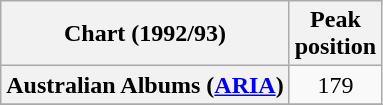<table class="wikitable plainrowheaders">
<tr>
<th scope="col">Chart (1992/93)</th>
<th scope="col">Peak<br>position</th>
</tr>
<tr>
<th scope="row">Australian Albums (<a href='#'>ARIA</a>)</th>
<td align="center">179</td>
</tr>
<tr>
</tr>
</table>
